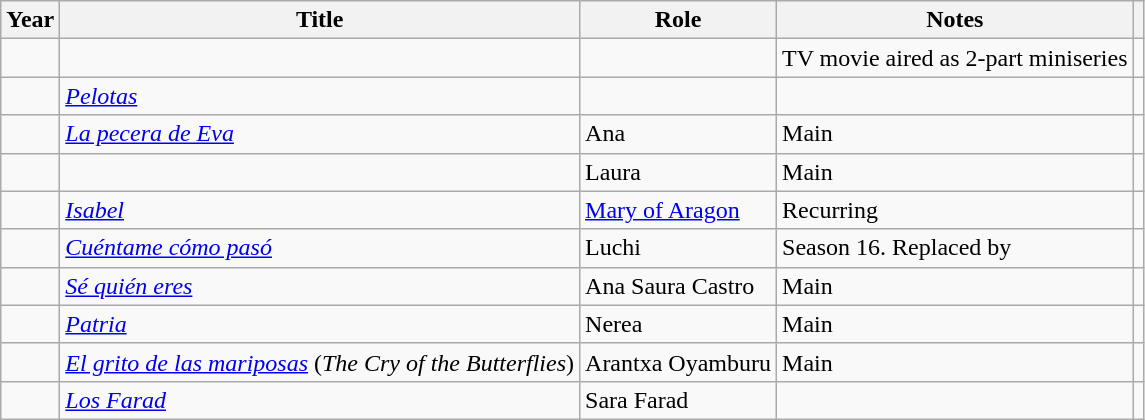<table class="wikitable">
<tr>
<th>Year</th>
<th>Title</th>
<th>Role</th>
<th>Notes</th>
<th></th>
</tr>
<tr>
<td></td>
<td><em></em></td>
<td></td>
<td>TV movie aired as 2-part miniseries</td>
<td align = "center"></td>
</tr>
<tr>
<td></td>
<td><em><a href='#'>Pelotas</a></em></td>
<td></td>
<td></td>
<td align = "center"></td>
</tr>
<tr>
<td></td>
<td><em><a href='#'>La pecera de Eva</a></em></td>
<td>Ana</td>
<td>Main</td>
<td align = "center"></td>
</tr>
<tr>
<td></td>
<td><em></em></td>
<td>Laura</td>
<td>Main</td>
<td align = "center"></td>
</tr>
<tr>
<td></td>
<td><em><a href='#'>Isabel</a></em></td>
<td><a href='#'>Mary of Aragon</a></td>
<td>Recurring</td>
<td align = "center"></td>
</tr>
<tr>
<td></td>
<td><em><a href='#'>Cuéntame cómo pasó</a></em></td>
<td>Luchi</td>
<td>Season 16. Replaced by </td>
<td align = "center"></td>
</tr>
<tr>
<td></td>
<td><em><a href='#'>Sé quién eres</a></em></td>
<td>Ana Saura Castro</td>
<td>Main</td>
<td align = "center"></td>
</tr>
<tr>
<td></td>
<td><em><a href='#'>Patria</a></em></td>
<td>Nerea</td>
<td>Main</td>
<td align = "center"></td>
</tr>
<tr>
<td></td>
<td><em><a href='#'>El grito de las mariposas</a></em> (<em>The Cry of the Butterflies</em>)</td>
<td>Arantxa Oyamburu</td>
<td>Main</td>
<td align = "center"></td>
</tr>
<tr>
<td></td>
<td><em><a href='#'>Los Farad</a></em></td>
<td>Sara Farad</td>
<td></td>
<td></td>
</tr>
</table>
